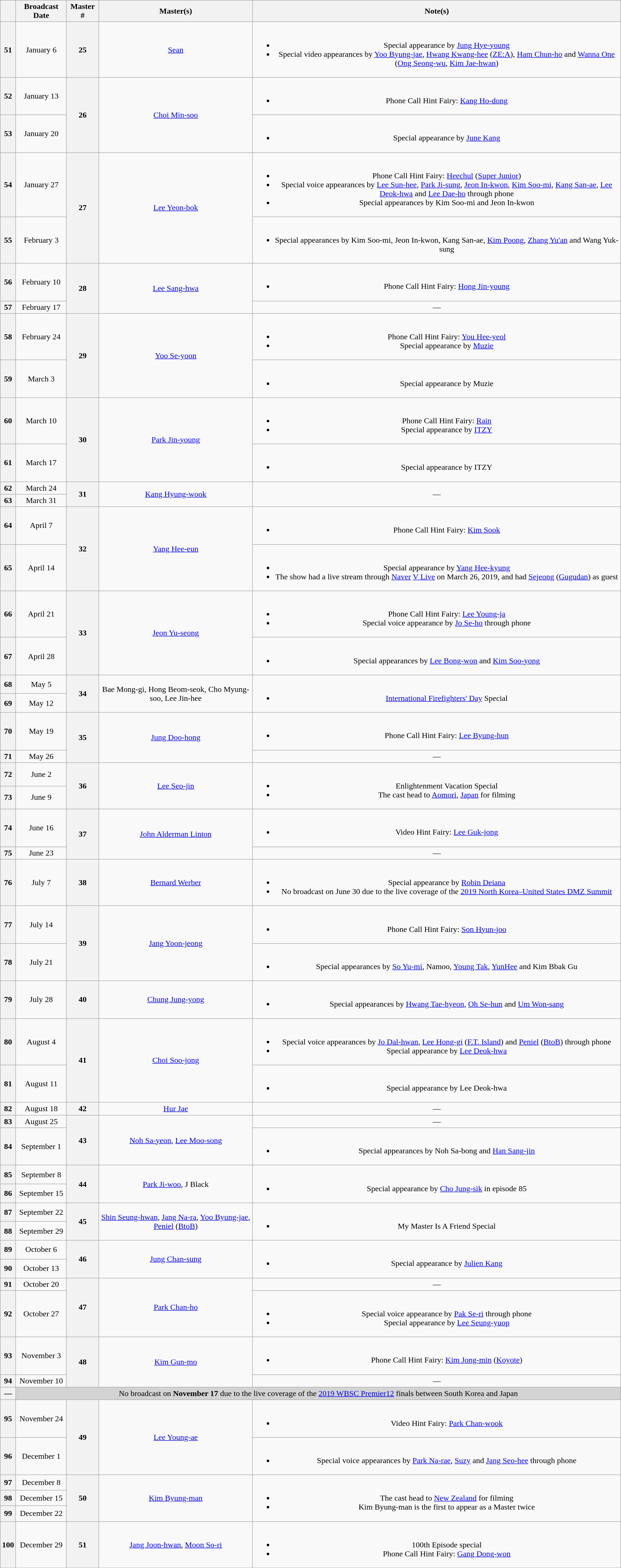<table Class ="wikitable" style="text-align:center;">
<tr>
<th></th>
<th>Broadcast Date</th>
<th>Master #</th>
<th>Master(s)<br></th>
<th>Note(s)</th>
</tr>
<tr>
<th>51</th>
<td>January 6</td>
<th>25</th>
<td><a href='#'>Sean</a><br></td>
<td><br><ul><li>Special appearance by <a href='#'>Jung Hye-young</a></li><li>Special video appearances by <a href='#'>Yoo Byung-jae</a>, <a href='#'>Hwang Kwang-hee</a> (<a href='#'>ZE:A</a>), <a href='#'>Ham Chun-ho</a> and <a href='#'>Wanna One</a> (<a href='#'>Ong Seong-wu</a>, <a href='#'>Kim Jae-hwan</a>)</li></ul></td>
</tr>
<tr>
<th>52</th>
<td>January 13</td>
<th rowspan="2">26</th>
<td rowspan="2"><a href='#'>Choi Min-soo</a><br></td>
<td><br><ul><li>Phone Call Hint Fairy: <a href='#'>Kang Ho-dong</a></li></ul></td>
</tr>
<tr>
<th>53</th>
<td>January 20</td>
<td><br><ul><li>Special appearance by <a href='#'>June Kang</a></li></ul></td>
</tr>
<tr>
<th>54</th>
<td>January 27</td>
<th rowspan="2">27</th>
<td rowspan="2"><a href='#'>Lee Yeon-bok</a><br></td>
<td><br><ul><li>Phone Call Hint Fairy: <a href='#'>Heechul</a> (<a href='#'>Super Junior</a>)</li><li>Special voice appearances by <a href='#'>Lee Sun-hee</a>, <a href='#'>Park Ji-sung</a>, <a href='#'>Jeon In-kwon</a>, <a href='#'>Kim Soo-mi</a>, <a href='#'>Kang San-ae</a>, <a href='#'>Lee Deok-hwa</a> and <a href='#'>Lee Dae-ho</a> through phone</li><li>Special appearances by Kim Soo-mi and Jeon In-kwon</li></ul></td>
</tr>
<tr>
<th>55</th>
<td>February 3</td>
<td><br><ul><li>Special appearances by Kim Soo-mi, Jeon In-kwon, Kang San-ae, <a href='#'>Kim Poong</a>, <a href='#'>Zhang Yu'an</a> and Wang Yuk-sung</li></ul></td>
</tr>
<tr>
<th>56</th>
<td>February 10</td>
<th rowspan="2">28</th>
<td rowspan="2"><a href='#'>Lee Sang-hwa</a><br></td>
<td><br><ul><li>Phone Call Hint Fairy: <a href='#'>Hong Jin-young</a></li></ul></td>
</tr>
<tr>
<th>57</th>
<td>February 17</td>
<td>—</td>
</tr>
<tr>
<th>58</th>
<td>February 24</td>
<th rowspan="2">29</th>
<td rowspan="2"><a href='#'>Yoo Se-yoon</a><br></td>
<td><br><ul><li>Phone Call Hint Fairy: <a href='#'>You Hee-yeol</a></li><li>Special appearance by <a href='#'>Muzie</a></li></ul></td>
</tr>
<tr>
<th>59</th>
<td>March 3</td>
<td><br><ul><li>Special appearance by Muzie</li></ul></td>
</tr>
<tr>
<th>60</th>
<td>March 10</td>
<th rowspan="2">30</th>
<td rowspan="2"><a href='#'>Park Jin-young</a><br></td>
<td><br><ul><li>Phone Call Hint Fairy: <a href='#'>Rain</a></li><li>Special appearance by <a href='#'>ITZY</a></li></ul></td>
</tr>
<tr>
<th>61</th>
<td>March 17</td>
<td><br><ul><li>Special appearance by ITZY</li></ul></td>
</tr>
<tr>
<th>62</th>
<td>March 24</td>
<th rowspan="2">31</th>
<td rowspan="2"><a href='#'>Kang Hyung-wook</a><br></td>
<td rowspan="2">—</td>
</tr>
<tr>
<th>63</th>
<td>March 31</td>
</tr>
<tr>
<th>64</th>
<td>April 7</td>
<th rowspan="2">32</th>
<td rowspan="2"><a href='#'>Yang Hee-eun</a><br></td>
<td><br><ul><li>Phone Call Hint Fairy: <a href='#'>Kim Sook</a></li></ul></td>
</tr>
<tr>
<th>65</th>
<td>April 14</td>
<td><br><ul><li>Special appearance by <a href='#'>Yang Hee-kyung</a></li><li>The show had a live stream through <a href='#'>Naver</a> <a href='#'>V Live</a> on March 26, 2019, and had <a href='#'>Sejeong</a> (<a href='#'>Gugudan</a>) as guest</li></ul></td>
</tr>
<tr>
<th>66</th>
<td>April 21</td>
<th rowspan="2">33</th>
<td rowspan="2"><a href='#'>Jeon Yu-seong</a><br></td>
<td><br><ul><li>Phone Call Hint Fairy: <a href='#'>Lee Young-ja</a></li><li>Special voice appearance by <a href='#'>Jo Se-ho</a> through phone</li></ul></td>
</tr>
<tr>
<th>67</th>
<td>April 28</td>
<td><br><ul><li>Special appearances by <a href='#'>Lee Bong-won</a> and <a href='#'>Kim Soo-yong</a></li></ul></td>
</tr>
<tr>
<th>68</th>
<td>May 5</td>
<th rowspan="2">34</th>
<td rowspan="2">Bae Mong-gi, Hong Beom-seok, Cho Myung-soo, Lee Jin-hee<br></td>
<td rowspan="2"><br><ul><li><a href='#'>International Firefighters' Day</a> Special</li></ul></td>
</tr>
<tr>
<th>69</th>
<td>May 12</td>
</tr>
<tr>
<th>70</th>
<td>May 19</td>
<th rowspan="2">35</th>
<td rowspan="2"><a href='#'>Jung Doo-hong</a><br></td>
<td><br><ul><li>Phone Call Hint Fairy: <a href='#'>Lee Byung-hun</a></li></ul></td>
</tr>
<tr>
<th>71</th>
<td>May 26</td>
<td>—</td>
</tr>
<tr>
<th>72</th>
<td>June 2</td>
<th rowspan="2">36</th>
<td rowspan="2"><a href='#'>Lee Seo-jin</a><br></td>
<td rowspan="2"><br><ul><li>Enlightenment Vacation Special</li><li>The cast head to <a href='#'>Aomori</a>, <a href='#'>Japan</a> for filming</li></ul></td>
</tr>
<tr>
<th>73</th>
<td>June 9</td>
</tr>
<tr>
<th>74</th>
<td>June 16</td>
<th rowspan="2">37</th>
<td rowspan="2"><a href='#'>John Alderman Linton</a><br></td>
<td><br><ul><li>Video Hint Fairy: <a href='#'>Lee Guk-jong</a></li></ul></td>
</tr>
<tr>
<th rowspan="2">75</th>
<td rowspan="2">June 23</td>
<td>—</td>
</tr>
<tr>
<th rowspan="2">38</th>
<td rowspan="2"><a href='#'>Bernard Werber</a><br></td>
<td rowspan="2"><br><ul><li>Special appearance by <a href='#'>Robin Deiana</a></li><li>No broadcast on June 30 due to the live coverage of the <a href='#'>2019 North Korea–United States DMZ Summit</a></li></ul></td>
</tr>
<tr>
<th>76</th>
<td>July 7</td>
</tr>
<tr>
<th>77</th>
<td>July 14</td>
<th rowspan="2">39</th>
<td rowspan="2"><a href='#'>Jang Yoon-jeong</a><br></td>
<td><br><ul><li>Phone Call Hint Fairy: <a href='#'>Son Hyun-joo</a></li></ul></td>
</tr>
<tr>
<th>78</th>
<td>July 21</td>
<td><br><ul><li>Special appearances by <a href='#'>So Yu-mi</a>, Namoo, <a href='#'>Young Tak</a>, <a href='#'>YunHee</a> and Kim Bbak Gu</li></ul></td>
</tr>
<tr>
<th>79</th>
<td>July 28</td>
<th>40</th>
<td><a href='#'>Chung Jung-yong</a><br></td>
<td><br><ul><li>Special appearances by <a href='#'>Hwang Tae-hyeon</a>, <a href='#'>Oh Se-hun</a> and <a href='#'>Um Won-sang</a></li></ul></td>
</tr>
<tr>
<th>80</th>
<td>August 4</td>
<th rowspan="2">41</th>
<td rowspan="2"><a href='#'>Choi Soo-jong</a><br></td>
<td><br><ul><li>Special voice appearances by <a href='#'>Jo Dal-hwan</a>, <a href='#'>Lee Hong-gi</a> (<a href='#'>F.T. Island</a>) and <a href='#'>Peniel</a> (<a href='#'>BtoB</a>) through phone</li><li>Special appearance by <a href='#'>Lee Deok-hwa</a></li></ul></td>
</tr>
<tr>
<th>81</th>
<td>August 11</td>
<td><br><ul><li>Special appearance by Lee Deok-hwa</li></ul></td>
</tr>
<tr>
<th>82</th>
<td>August 18</td>
<th>42</th>
<td><a href='#'>Hur Jae</a><br></td>
<td>—</td>
</tr>
<tr>
<th>83</th>
<td>August 25</td>
<th rowspan="2">43</th>
<td rowspan="2"><a href='#'>Noh Sa-yeon</a>, <a href='#'>Lee Moo-song</a><br></td>
<td>—</td>
</tr>
<tr>
<th>84</th>
<td>September 1</td>
<td><br><ul><li>Special appearances by Noh Sa-bong and <a href='#'>Han Sang-jin</a></li></ul></td>
</tr>
<tr>
<th>85</th>
<td>September 8</td>
<th rowspan="2">44</th>
<td rowspan="2"><a href='#'>Park Ji-woo</a>, J Black<br></td>
<td rowspan="2"><br><ul><li>Special appearance by <a href='#'>Cho Jung-sik</a> in episode 85</li></ul></td>
</tr>
<tr>
<th>86</th>
<td>September 15</td>
</tr>
<tr>
<th>87</th>
<td>September 22</td>
<th rowspan="2">45</th>
<td rowspan="2"><a href='#'>Shin Seung-hwan</a>, <a href='#'>Jang Na-ra</a>, <a href='#'>Yoo Byung-jae</a>, <a href='#'>Peniel</a> (<a href='#'>BtoB</a>)<br></td>
<td rowspan="2"><br><ul><li>My Master Is A Friend Special</li></ul></td>
</tr>
<tr>
<th>88</th>
<td>September 29</td>
</tr>
<tr>
<th>89</th>
<td>October 6</td>
<th rowspan="2">46</th>
<td rowspan="2"><a href='#'>Jung Chan-sung</a><br></td>
<td rowspan="2"><br><ul><li>Special appearance by <a href='#'>Julien Kang</a></li></ul></td>
</tr>
<tr>
<th>90</th>
<td>October 13</td>
</tr>
<tr>
<th>91</th>
<td>October 20</td>
<th rowspan="2">47</th>
<td rowspan="2"><a href='#'>Park Chan-ho</a><br></td>
<td>—</td>
</tr>
<tr>
<th>92</th>
<td>October 27</td>
<td><br><ul><li>Special voice appearance by <a href='#'>Pak Se-ri</a> through phone</li><li>Special appearance by <a href='#'>Lee Seung-yuop</a></li></ul></td>
</tr>
<tr>
<th>93</th>
<td>November 3</td>
<th rowspan="2">48</th>
<td rowspan="2"><a href='#'>Kim Gun-mo</a><br></td>
<td><br><ul><li>Phone Call Hint Fairy: <a href='#'>Kim Jong-min</a> (<a href='#'>Koyote</a>)</li></ul></td>
</tr>
<tr>
<th>94</th>
<td>November 10</td>
<td>—</td>
</tr>
<tr>
<th>—</th>
<td colspan="4" style="text-align:center;background:Lightgray">No broadcast on <strong>November 17</strong> due to the live coverage of the <a href='#'>2019 WBSC Premier12</a> finals between South Korea and Japan</td>
</tr>
<tr>
<th>95</th>
<td>November 24</td>
<th rowspan="2">49</th>
<td rowspan="2"><a href='#'>Lee Young-ae</a><br></td>
<td><br><ul><li>Video Hint Fairy: <a href='#'>Park Chan-wook</a></li></ul></td>
</tr>
<tr>
<th>96</th>
<td>December 1</td>
<td><br><ul><li>Special voice appearances by <a href='#'>Park Na-rae</a>, <a href='#'>Suzy</a> and <a href='#'>Jang Seo-hee</a> through phone</li></ul></td>
</tr>
<tr>
<th>97</th>
<td>December 8</td>
<th rowspan="3">50</th>
<td rowspan="3"><a href='#'>Kim Byung-man</a><br></td>
<td rowspan="3"><br><ul><li>The cast head to <a href='#'>New Zealand</a> for filming</li><li>Kim Byung-man is the first to appear as a Master twice</li></ul></td>
</tr>
<tr>
<th>98</th>
<td>December 15</td>
</tr>
<tr>
<th>99</th>
<td>December 22</td>
</tr>
<tr>
<th>100</th>
<td>December 29</td>
<th>51</th>
<td><a href='#'>Jang Joon-hwan</a>, <a href='#'>Moon So-ri</a><br></td>
<td><br><ul><li>100th Episode special</li><li>Phone Call Hint Fairy: <a href='#'>Gang Dong-won</a></li></ul></td>
</tr>
<tr>
</tr>
</table>
